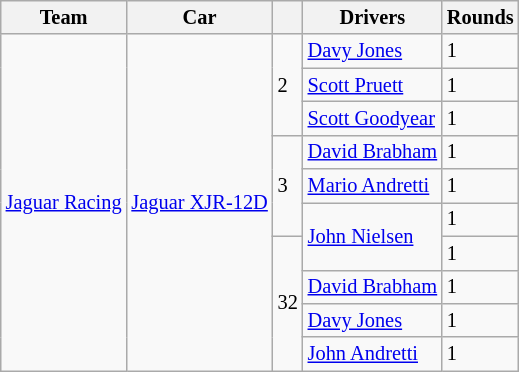<table class="wikitable" style="font-size: 85%">
<tr>
<th>Team</th>
<th>Car</th>
<th></th>
<th>Drivers</th>
<th>Rounds</th>
</tr>
<tr>
<td rowspan="10"> <a href='#'>Jaguar Racing</a></td>
<td rowspan="10"><a href='#'>Jaguar XJR-12D</a></td>
<td rowspan="3">2</td>
<td> <a href='#'>Davy Jones</a></td>
<td>1</td>
</tr>
<tr>
<td> <a href='#'>Scott Pruett</a></td>
<td>1</td>
</tr>
<tr>
<td> <a href='#'>Scott Goodyear</a></td>
<td>1</td>
</tr>
<tr>
<td rowspan="3">3</td>
<td> <a href='#'>David Brabham</a></td>
<td>1</td>
</tr>
<tr>
<td> <a href='#'>Mario Andretti</a></td>
<td>1</td>
</tr>
<tr>
<td rowspan="2"> <a href='#'>John Nielsen</a></td>
<td>1</td>
</tr>
<tr>
<td rowspan="4">32</td>
<td>1</td>
</tr>
<tr>
<td> <a href='#'>David Brabham</a></td>
<td>1</td>
</tr>
<tr>
<td> <a href='#'>Davy Jones</a></td>
<td>1</td>
</tr>
<tr>
<td> <a href='#'>John Andretti</a></td>
<td>1</td>
</tr>
</table>
